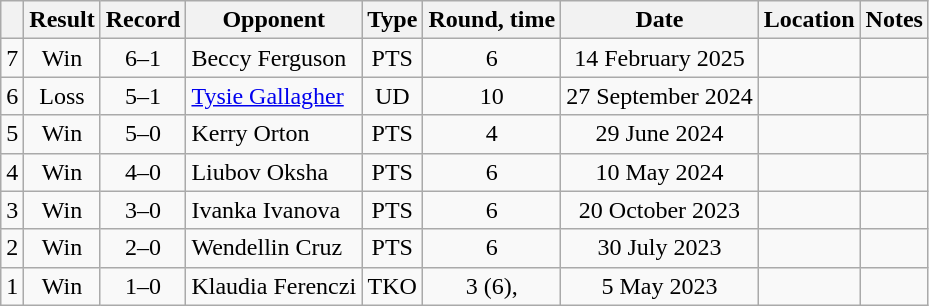<table class="wikitable" style="text-align:center">
<tr>
<th></th>
<th>Result</th>
<th>Record</th>
<th>Opponent</th>
<th>Type</th>
<th>Round, time</th>
<th>Date</th>
<th>Location</th>
<th>Notes</th>
</tr>
<tr>
<td>7</td>
<td>Win</td>
<td>6–1</td>
<td align=left>Beccy Ferguson</td>
<td>PTS</td>
<td>6</td>
<td>14 February 2025</td>
<td align=left></td>
<td></td>
</tr>
<tr>
<td>6</td>
<td>Loss</td>
<td>5–1</td>
<td align=left><a href='#'>Tysie Gallagher</a></td>
<td>UD</td>
<td>10</td>
<td>27 September 2024</td>
<td align=left></td>
<td align=left></td>
</tr>
<tr>
<td>5</td>
<td>Win</td>
<td>5–0</td>
<td align=left>Kerry Orton</td>
<td>PTS</td>
<td>4</td>
<td>29 June 2024</td>
<td align=left></td>
<td></td>
</tr>
<tr>
<td>4</td>
<td>Win</td>
<td>4–0</td>
<td align=left>Liubov Oksha</td>
<td>PTS</td>
<td>6</td>
<td>10 May 2024</td>
<td align=left></td>
<td></td>
</tr>
<tr>
<td>3</td>
<td>Win</td>
<td>3–0</td>
<td align=left>Ivanka Ivanova</td>
<td>PTS</td>
<td>6</td>
<td>20 October 2023</td>
<td align=left></td>
<td></td>
</tr>
<tr>
<td>2</td>
<td>Win</td>
<td>2–0</td>
<td align=left>Wendellin Cruz</td>
<td>PTS</td>
<td>6</td>
<td>30 July 2023</td>
<td align=left></td>
<td></td>
</tr>
<tr>
<td>1</td>
<td>Win</td>
<td>1–0</td>
<td align=left>Klaudia Ferenczi</td>
<td>TKO</td>
<td>3 (6), </td>
<td>5 May 2023</td>
<td align=left></td>
<td></td>
</tr>
</table>
